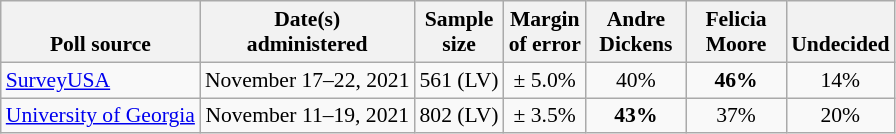<table class="wikitable" style="font-size:90%;text-align:center;">
<tr valign=bottom>
<th>Poll source</th>
<th>Date(s)<br>administered</th>
<th>Sample<br>size</th>
<th>Margin<br>of error</th>
<th style="width:60px;">Andre<br>Dickens</th>
<th style="width:60px;">Felicia<br>Moore</th>
<th>Undecided</th>
</tr>
<tr>
<td style="text-align:left;"><a href='#'>SurveyUSA</a></td>
<td>November 17–22, 2021</td>
<td>561 (LV)</td>
<td>± 5.0%</td>
<td>40%</td>
<td><strong>46%</strong></td>
<td>14%</td>
</tr>
<tr>
<td style="text-align:left;"><a href='#'>University of Georgia</a></td>
<td>November 11–19, 2021</td>
<td>802 (LV)</td>
<td>± 3.5%</td>
<td><strong>43%</strong></td>
<td>37%</td>
<td>20%</td>
</tr>
</table>
